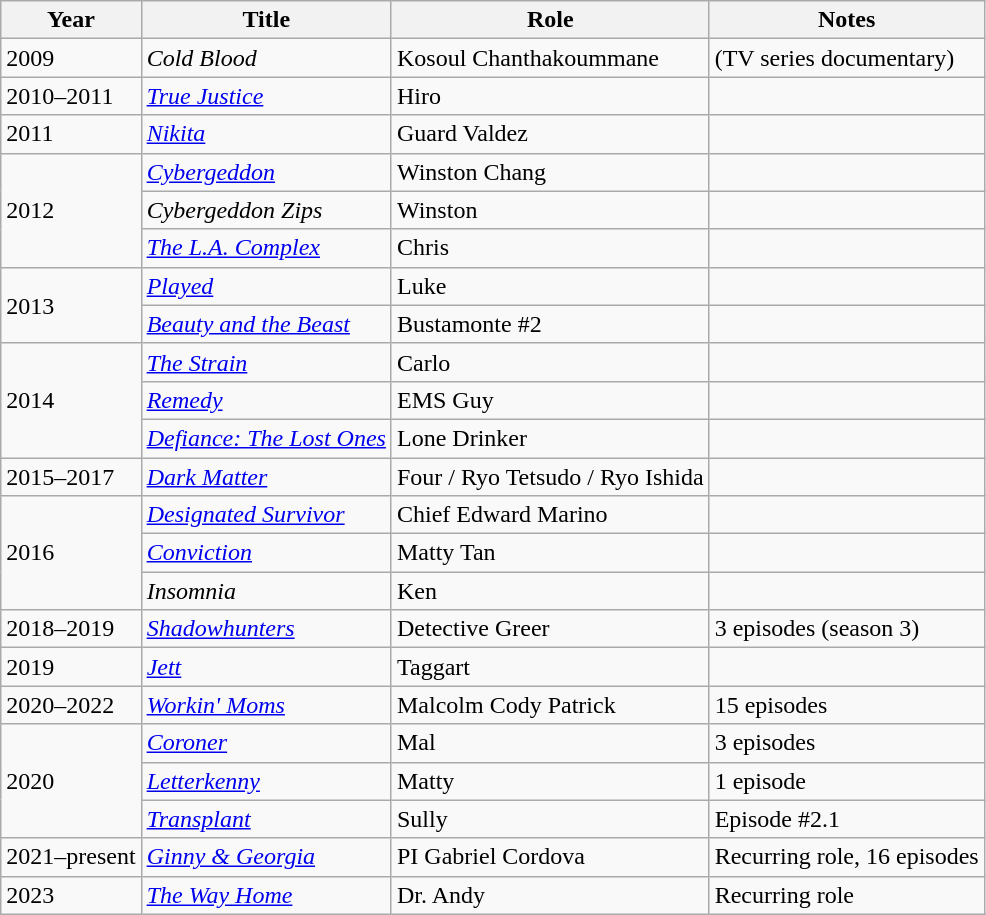<table class="wikitable sortable">
<tr>
<th scope="col">Year</th>
<th scope="col">Title</th>
<th scope="col">Role</th>
<th scope="col" class="unsortable">Notes</th>
</tr>
<tr>
<td>2009</td>
<td><em>Cold Blood</em></td>
<td>Kosoul Chanthakoummane</td>
<td>(TV series documentary)</td>
</tr>
<tr>
<td>2010–2011</td>
<td><em><a href='#'>True Justice</a></em></td>
<td>Hiro</td>
<td></td>
</tr>
<tr>
<td>2011</td>
<td><em><a href='#'>Nikita</a></em></td>
<td>Guard Valdez</td>
<td></td>
</tr>
<tr>
<td rowspan="3">2012</td>
<td><em><a href='#'>Cybergeddon</a></em></td>
<td>Winston Chang</td>
<td></td>
</tr>
<tr>
<td><em>Cybergeddon Zips</em></td>
<td>Winston</td>
<td></td>
</tr>
<tr>
<td data-sort-value="L.A. Complex, The"><em><a href='#'>The L.A. Complex</a></em></td>
<td>Chris</td>
<td></td>
</tr>
<tr>
<td rowspan="2">2013</td>
<td><em><a href='#'>Played</a></em></td>
<td>Luke</td>
<td></td>
</tr>
<tr>
<td><em><a href='#'>Beauty and the Beast</a></em></td>
<td>Bustamonte #2</td>
<td></td>
</tr>
<tr>
<td rowspan="3">2014</td>
<td data-sort-value="Strain, The"><em><a href='#'>The Strain</a></em></td>
<td>Carlo</td>
<td></td>
</tr>
<tr>
<td><em><a href='#'>Remedy</a></em></td>
<td>EMS Guy</td>
<td></td>
</tr>
<tr>
<td><em><a href='#'>Defiance: The Lost Ones</a></em></td>
<td>Lone Drinker</td>
<td></td>
</tr>
<tr>
<td>2015–2017</td>
<td><em><a href='#'>Dark Matter</a></em></td>
<td>Four / Ryo Tetsudo / Ryo Ishida</td>
<td></td>
</tr>
<tr>
<td rowspan="3">2016</td>
<td><em><a href='#'>Designated Survivor</a></em></td>
<td>Chief Edward Marino</td>
<td></td>
</tr>
<tr>
<td><em><a href='#'>Conviction</a></em></td>
<td>Matty Tan</td>
<td></td>
</tr>
<tr>
<td><em>Insomnia</em></td>
<td>Ken</td>
<td></td>
</tr>
<tr>
<td>2018–2019</td>
<td><em><a href='#'>Shadowhunters</a></em></td>
<td>Detective Greer</td>
<td>3 episodes (season 3)</td>
</tr>
<tr>
<td>2019</td>
<td><em><a href='#'>Jett</a></em></td>
<td>Taggart</td>
<td></td>
</tr>
<tr>
<td>2020–2022</td>
<td><em><a href='#'>Workin' Moms</a></em></td>
<td>Malcolm Cody Patrick</td>
<td>15 episodes</td>
</tr>
<tr>
<td rowspan="3">2020</td>
<td><em><a href='#'>Coroner</a></em></td>
<td>Mal</td>
<td>3 episodes</td>
</tr>
<tr>
<td><em><a href='#'>Letterkenny</a></em></td>
<td>Matty</td>
<td>1 episode</td>
</tr>
<tr>
<td><em><a href='#'>Transplant</a></em></td>
<td>Sully</td>
<td>Episode #2.1</td>
</tr>
<tr>
<td>2021–present</td>
<td><em><a href='#'>Ginny & Georgia</a></em></td>
<td>PI Gabriel Cordova</td>
<td>Recurring role, 16 episodes</td>
</tr>
<tr>
<td>2023</td>
<td data-sort-value="Way Home, The"><em><a href='#'>The Way Home</a></em></td>
<td>Dr. Andy</td>
<td>Recurring role</td>
</tr>
</table>
